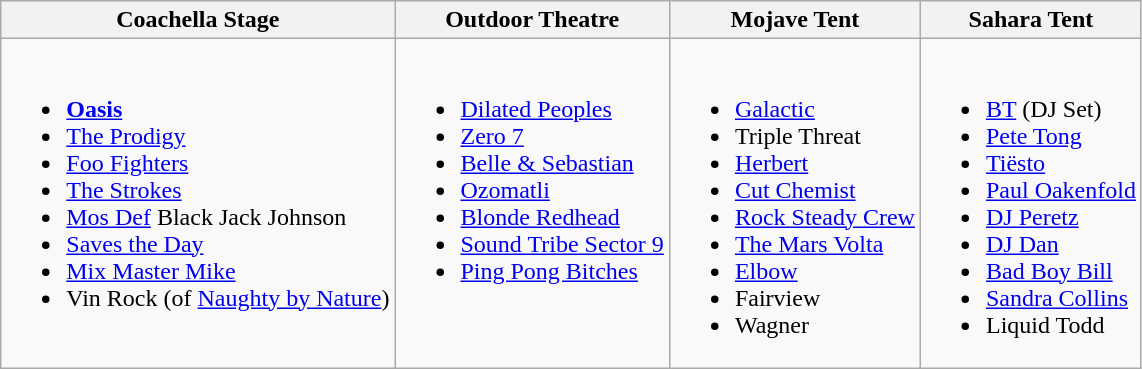<table class="wikitable">
<tr>
<th>Coachella Stage</th>
<th>Outdoor Theatre</th>
<th>Mojave Tent</th>
<th>Sahara Tent</th>
</tr>
<tr valign="top">
<td><br><ul><li><strong><a href='#'>Oasis</a></strong></li><li><a href='#'>The Prodigy</a></li><li><a href='#'>Foo Fighters</a></li><li><a href='#'>The Strokes</a></li><li><a href='#'>Mos Def</a> Black Jack Johnson</li><li><a href='#'>Saves the Day</a></li><li><a href='#'>Mix Master Mike</a></li><li>Vin Rock (of <a href='#'>Naughty by Nature</a>)</li></ul></td>
<td><br><ul><li><a href='#'>Dilated Peoples</a></li><li><a href='#'>Zero 7</a></li><li><a href='#'>Belle & Sebastian</a></li><li><a href='#'>Ozomatli</a></li><li><a href='#'>Blonde Redhead</a></li><li><a href='#'>Sound Tribe Sector 9</a></li><li><a href='#'>Ping Pong Bitches</a></li></ul></td>
<td><br><ul><li><a href='#'>Galactic</a></li><li>Triple Threat</li><li><a href='#'>Herbert</a></li><li><a href='#'>Cut Chemist</a></li><li><a href='#'>Rock Steady Crew</a></li><li><a href='#'>The Mars Volta</a></li><li><a href='#'>Elbow</a></li><li>Fairview</li><li>Wagner</li></ul></td>
<td><br><ul><li><a href='#'>BT</a> (DJ Set)</li><li><a href='#'>Pete Tong</a></li><li><a href='#'>Tiësto</a></li><li><a href='#'>Paul Oakenfold</a></li><li><a href='#'>DJ Peretz</a></li><li><a href='#'>DJ Dan</a></li><li><a href='#'>Bad Boy Bill</a></li><li><a href='#'>Sandra Collins</a></li><li>Liquid Todd</li></ul></td>
</tr>
</table>
